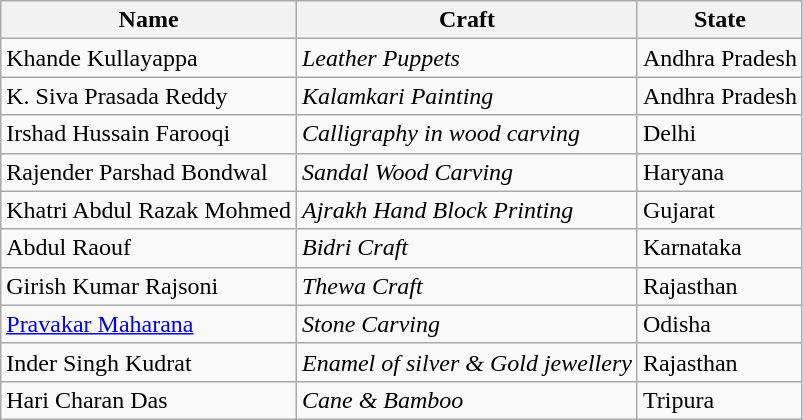<table class="wikitable sortable">
<tr>
<th>Name</th>
<th class="unsortable">Craft</th>
<th>State</th>
</tr>
<tr>
<td>Khande Kullayappa</td>
<td><em>Leather Puppets</em></td>
<td>Andhra Pradesh</td>
</tr>
<tr>
<td>K. Siva Prasada Reddy</td>
<td><em>Kalamkari Painting </em></td>
<td>Andhra Pradesh</td>
</tr>
<tr>
<td>Irshad Hussain Farooqi</td>
<td><em>Calligraphy in wood carving</em></td>
<td>Delhi</td>
</tr>
<tr>
<td>Rajender Parshad Bondwal</td>
<td><em>Sandal Wood Carving</em></td>
<td>Haryana</td>
</tr>
<tr>
<td>Khatri Abdul Razak Mohmed</td>
<td><em>Ajrakh Hand Block Printing</em></td>
<td>Gujarat</td>
</tr>
<tr>
<td>Abdul Raouf</td>
<td><em> Bidri Craft </em></td>
<td>Karnataka</td>
</tr>
<tr>
<td>Girish Kumar Rajsoni</td>
<td><em> Thewa Craft </em></td>
<td>Rajasthan</td>
</tr>
<tr>
<td><a href='#'>Pravakar Maharana</a></td>
<td><em> Stone Carving </em></td>
<td>Odisha</td>
</tr>
<tr>
<td>Inder Singh Kudrat</td>
<td><em> Enamel of silver & Gold jewellery </em></td>
<td>Rajasthan</td>
</tr>
<tr>
<td>Hari Charan Das</td>
<td><em> Cane & Bamboo </em></td>
<td>Tripura</td>
</tr>
</table>
